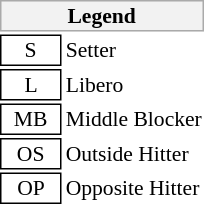<table class="toccolours" style="margin-left: 50px; font-size: 90%; white-space: nowrap; valign: middle;">
<tr>
<th colspan="6" style="background-color: #F2F2F2; border: 1px solid #AAAAAA;">Legend</th>
</tr>
<tr>
<td style="border: 1px solid black;" align=center>  S  </td>
<td>Setter</td>
</tr>
<tr>
<td style="border: 1px solid black;" align=center>  L  </td>
<td>Libero</td>
</tr>
<tr>
<td style="border: 1px solid black;" align=center>  MB  </td>
<td>Middle Blocker</td>
</tr>
<tr>
<td style="border: 1px solid black;" align=center>  OS  </td>
<td>Outside Hitter</td>
</tr>
<tr>
<td style="border: 1px solid black;" align=center>  OP  </td>
<td>Opposite Hitter</td>
</tr>
<tr>
</tr>
</table>
